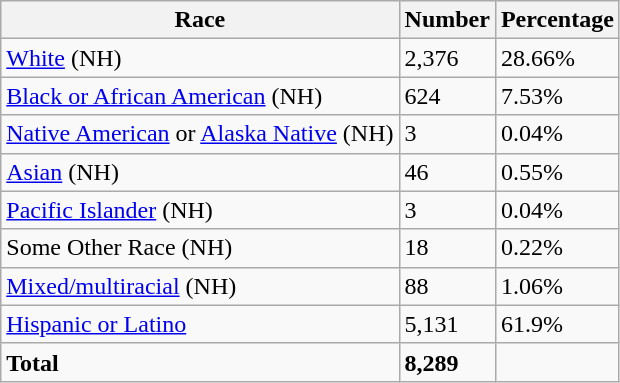<table class="wikitable">
<tr>
<th>Race</th>
<th>Number</th>
<th>Percentage</th>
</tr>
<tr>
<td><a href='#'>White</a> (NH)</td>
<td>2,376</td>
<td>28.66%</td>
</tr>
<tr>
<td><a href='#'>Black or African American</a> (NH)</td>
<td>624</td>
<td>7.53%</td>
</tr>
<tr>
<td><a href='#'>Native American</a> or <a href='#'>Alaska Native</a> (NH)</td>
<td>3</td>
<td>0.04%</td>
</tr>
<tr>
<td><a href='#'>Asian</a> (NH)</td>
<td>46</td>
<td>0.55%</td>
</tr>
<tr>
<td><a href='#'>Pacific Islander</a> (NH)</td>
<td>3</td>
<td>0.04%</td>
</tr>
<tr>
<td>Some Other Race (NH)</td>
<td>18</td>
<td>0.22%</td>
</tr>
<tr>
<td><a href='#'>Mixed/multiracial</a> (NH)</td>
<td>88</td>
<td>1.06%</td>
</tr>
<tr>
<td><a href='#'>Hispanic or Latino</a></td>
<td>5,131</td>
<td>61.9%</td>
</tr>
<tr>
<td><strong>Total</strong></td>
<td><strong>8,289</strong></td>
<td></td>
</tr>
</table>
